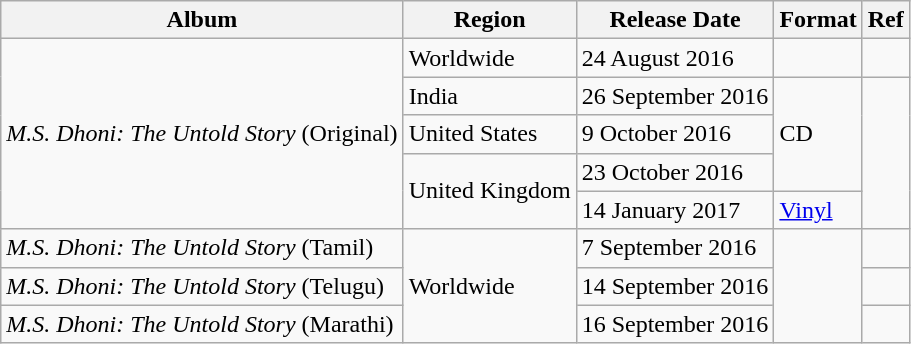<table class="wikitable plainrowheaders">
<tr>
<th>Album</th>
<th>Region</th>
<th>Release Date</th>
<th>Format</th>
<th>Ref</th>
</tr>
<tr>
<td rowspan="5"><em>M.S. Dhoni: The Untold Story</em> (Original)</td>
<td>Worldwide</td>
<td>24 August 2016</td>
<td></td>
<td></td>
</tr>
<tr>
<td>India</td>
<td>26 September 2016</td>
<td rowspan="3">CD</td>
<td rowspan="4"></td>
</tr>
<tr>
<td>United States</td>
<td>9 October 2016</td>
</tr>
<tr>
<td rowspan="2">United Kingdom</td>
<td>23 October 2016</td>
</tr>
<tr>
<td>14 January 2017</td>
<td><a href='#'>Vinyl</a></td>
</tr>
<tr>
<td><em>M.S. Dhoni: The Untold Story</em> (Tamil)</td>
<td rowspan="3">Worldwide</td>
<td>7 September 2016</td>
<td rowspan="3"></td>
<td></td>
</tr>
<tr>
<td><em>M.S. Dhoni: The Untold Story</em> (Telugu)</td>
<td>14 September 2016</td>
<td></td>
</tr>
<tr>
<td><em>M.S. Dhoni: The Untold Story</em> (Marathi)</td>
<td>16 September 2016</td>
<td></td>
</tr>
</table>
